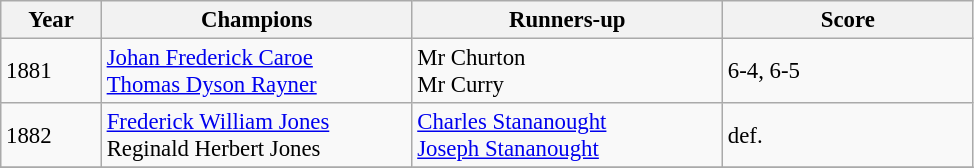<table class="wikitable" style="font-size:95%;">
<tr>
<th style="width:60px;">Year</th>
<th style="width:200px;">Champions</th>
<th style="width:200px;">Runners-up</th>
<th style="width:160px;">Score</th>
</tr>
<tr>
<td>1881</td>
<td> <a href='#'>Johan Frederick Caroe</a><br> <a href='#'>Thomas Dyson Rayner</a></td>
<td> Mr Churton<br> Mr Curry</td>
<td>6-4, 6-5</td>
</tr>
<tr>
<td>1882</td>
<td> <a href='#'>Frederick William Jones</a><br> Reginald Herbert Jones</td>
<td> <a href='#'>Charles Stananought</a><br> <a href='#'>Joseph Stananought</a></td>
<td>def.</td>
</tr>
<tr>
</tr>
</table>
